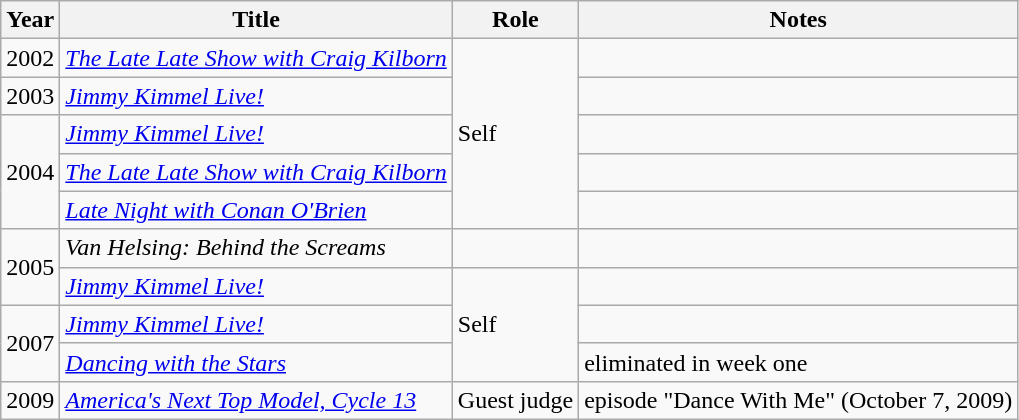<table class="wikitable sortable">
<tr>
<th>Year</th>
<th>Title</th>
<th>Role</th>
<th>Notes</th>
</tr>
<tr>
<td>2002</td>
<td><em><a href='#'>The Late Late Show with Craig Kilborn</a></em></td>
<td rowspan="5">Self</td>
<td></td>
</tr>
<tr>
<td>2003</td>
<td><em><a href='#'>Jimmy Kimmel Live!</a></em></td>
<td></td>
</tr>
<tr>
<td rowspan="3">2004</td>
<td><em><a href='#'>Jimmy Kimmel Live!</a></em></td>
<td></td>
</tr>
<tr>
<td><em><a href='#'>The Late Late Show with Craig Kilborn</a></em></td>
<td></td>
</tr>
<tr>
<td><em><a href='#'>Late Night with Conan O'Brien</a></em></td>
<td></td>
</tr>
<tr>
<td rowspan="2">2005</td>
<td><em>Van Helsing: Behind the Screams</em></td>
<td></td>
<td></td>
</tr>
<tr>
<td><em><a href='#'>Jimmy Kimmel Live!</a></em></td>
<td rowspan="3">Self</td>
<td></td>
</tr>
<tr>
<td rowspan="2">2007</td>
<td><em><a href='#'>Jimmy Kimmel Live!</a></em></td>
<td></td>
</tr>
<tr>
<td><em><a href='#'>Dancing with the Stars</a></em></td>
<td>eliminated in week one</td>
</tr>
<tr>
<td>2009</td>
<td><em><a href='#'>America's Next Top Model, Cycle 13</a></em></td>
<td>Guest judge</td>
<td>episode "Dance With Me" (October 7, 2009)</td>
</tr>
</table>
